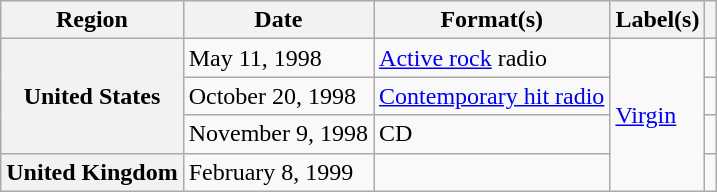<table class="wikitable plainrowheaders">
<tr>
<th scope="col">Region</th>
<th scope="col">Date</th>
<th scope="col">Format(s)</th>
<th scope="col">Label(s)</th>
<th scope="col"></th>
</tr>
<tr>
<th scope="row" rowspan="3">United States</th>
<td>May 11, 1998</td>
<td><a href='#'>Active rock</a> radio</td>
<td rowspan="4"><a href='#'>Virgin</a></td>
<td></td>
</tr>
<tr>
<td>October 20, 1998</td>
<td><a href='#'>Contemporary hit radio</a></td>
<td></td>
</tr>
<tr>
<td>November 9, 1998</td>
<td>CD</td>
<td></td>
</tr>
<tr>
<th scope="row">United Kingdom</th>
<td>February 8, 1999</td>
<td></td>
<td></td>
</tr>
</table>
